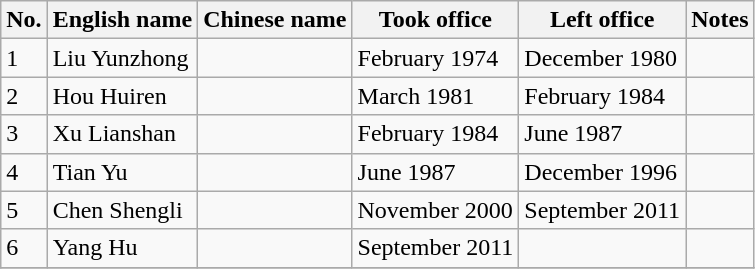<table class="wikitable">
<tr>
<th>No.</th>
<th>English name</th>
<th>Chinese name</th>
<th>Took office</th>
<th>Left office</th>
<th>Notes</th>
</tr>
<tr>
<td>1</td>
<td>Liu Yunzhong</td>
<td></td>
<td>February 1974</td>
<td>December 1980</td>
<td></td>
</tr>
<tr>
<td>2</td>
<td>Hou Huiren</td>
<td></td>
<td>March 1981</td>
<td>February 1984</td>
<td></td>
</tr>
<tr>
<td>3</td>
<td>Xu Lianshan</td>
<td></td>
<td>February 1984</td>
<td>June 1987</td>
<td></td>
</tr>
<tr>
<td>4</td>
<td>Tian Yu</td>
<td></td>
<td>June 1987</td>
<td>December 1996</td>
<td></td>
</tr>
<tr>
<td>5</td>
<td>Chen Shengli</td>
<td></td>
<td>November 2000</td>
<td>September 2011</td>
<td></td>
</tr>
<tr>
<td>6</td>
<td>Yang Hu</td>
<td></td>
<td>September 2011</td>
<td></td>
<td></td>
</tr>
<tr>
</tr>
</table>
